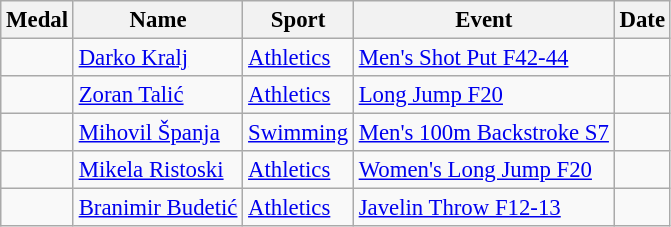<table class="wikitable sortable" style="font-size: 95%">
<tr>
<th>Medal</th>
<th>Name</th>
<th>Sport</th>
<th>Event</th>
<th>Date</th>
</tr>
<tr>
<td></td>
<td><a href='#'>Darko Kralj</a></td>
<td><a href='#'>Athletics</a></td>
<td><a href='#'>Men's Shot Put F42-44</a></td>
<td></td>
</tr>
<tr>
<td></td>
<td><a href='#'>Zoran Talić</a></td>
<td><a href='#'>Athletics</a></td>
<td><a href='#'>Long Jump F20</a></td>
<td></td>
</tr>
<tr>
<td></td>
<td><a href='#'>Mihovil Španja</a></td>
<td><a href='#'>Swimming</a></td>
<td><a href='#'>Men's 100m Backstroke S7</a></td>
<td></td>
</tr>
<tr>
<td></td>
<td><a href='#'>Mikela Ristoski</a></td>
<td><a href='#'>Athletics</a></td>
<td><a href='#'>Women's Long Jump F20</a></td>
<td></td>
</tr>
<tr>
<td></td>
<td><a href='#'>Branimir Budetić</a></td>
<td><a href='#'>Athletics</a></td>
<td><a href='#'>Javelin Throw F12-13</a></td>
<td></td>
</tr>
</table>
